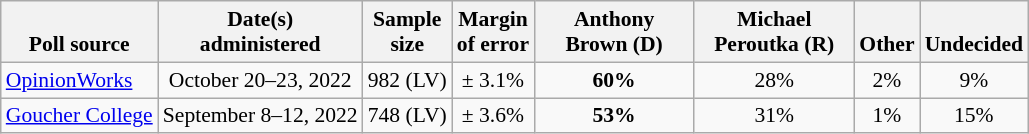<table class="wikitable" style="font-size:90%;text-align:center;">
<tr valign=bottom>
<th>Poll source</th>
<th>Date(s)<br>administered</th>
<th>Sample<br>size</th>
<th>Margin<br>of error</th>
<th style="width:100px;">Anthony<br>Brown (D)</th>
<th style="width:100px;">Michael<br>Peroutka (R)</th>
<th>Other</th>
<th>Undecided</th>
</tr>
<tr>
<td style="text-align:left;"><a href='#'>OpinionWorks</a></td>
<td>October 20–23, 2022</td>
<td>982 (LV)</td>
<td>± 3.1%</td>
<td><strong>60%</strong></td>
<td>28%</td>
<td>2%</td>
<td>9%</td>
</tr>
<tr>
<td style="text-align:left;"><a href='#'>Goucher College</a></td>
<td>September 8–12, 2022</td>
<td>748 (LV)</td>
<td>± 3.6%</td>
<td><strong>53%</strong></td>
<td>31%</td>
<td>1%</td>
<td>15%</td>
</tr>
</table>
